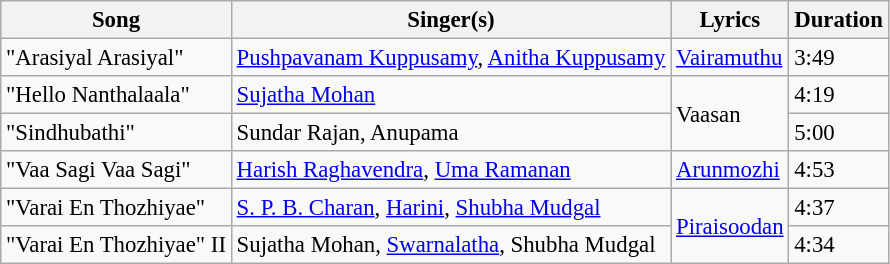<table class="wikitable" style="font-size:95%;">
<tr>
<th>Song</th>
<th>Singer(s)</th>
<th>Lyrics</th>
<th>Duration</th>
</tr>
<tr>
<td>"Arasiyal Arasiyal"</td>
<td><a href='#'>Pushpavanam Kuppusamy</a>, <a href='#'>Anitha Kuppusamy</a></td>
<td><a href='#'>Vairamuthu</a></td>
<td>3:49</td>
</tr>
<tr>
<td>"Hello Nanthalaala"</td>
<td><a href='#'>Sujatha Mohan</a></td>
<td rowspan="2">Vaasan</td>
<td>4:19</td>
</tr>
<tr>
<td>"Sindhubathi"</td>
<td>Sundar Rajan, Anupama</td>
<td>5:00</td>
</tr>
<tr>
<td>"Vaa Sagi Vaa Sagi"</td>
<td><a href='#'>Harish Raghavendra</a>, <a href='#'>Uma Ramanan</a></td>
<td><a href='#'>Arunmozhi</a></td>
<td>4:53</td>
</tr>
<tr>
<td>"Varai En Thozhiyae"</td>
<td><a href='#'>S. P. B. Charan</a>, <a href='#'>Harini</a>, <a href='#'>Shubha Mudgal</a></td>
<td rowspan="2"><a href='#'>Piraisoodan</a></td>
<td>4:37</td>
</tr>
<tr>
<td>"Varai En Thozhiyae" II</td>
<td>Sujatha Mohan, <a href='#'>Swarnalatha</a>, Shubha Mudgal</td>
<td>4:34</td>
</tr>
</table>
